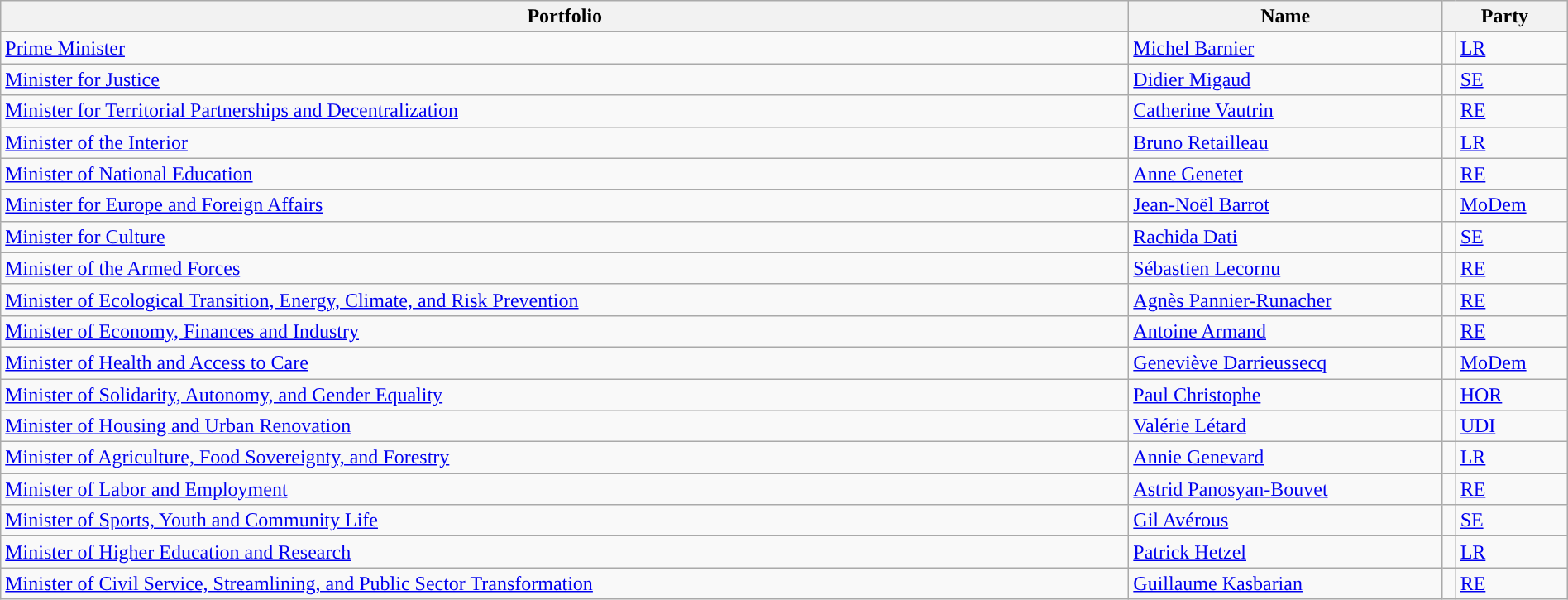<table class="wikitable" style="width:100%">
<tr>
<th>Portfolio</th>
<th style="width:20%">Name</th>
<th colspan="2" style="width:8%">Party</th>
</tr>
<tr>
<td><a href='#'>Prime Minister</a></td>
<td><a href='#'>Michel Barnier</a></td>
<td style="background: "></td>
<td><a href='#'>LR</a></td>
</tr>
<tr>
<td><a href='#'>Minister for Justice</a></td>
<td><a href='#'>Didier Migaud</a></td>
<td style="background:"></td>
<td><a href='#'>SE</a></td>
</tr>
<tr>
<td><a href='#'>Minister for Territorial Partnerships and Decentralization</a></td>
<td><a href='#'>Catherine Vautrin</a></td>
<td style="background:"></td>
<td><a href='#'>RE</a></td>
</tr>
<tr>
<td><a href='#'>Minister of the Interior</a></td>
<td style="width:20%"><a href='#'>Bruno Retailleau</a></td>
<td style="background:"></td>
<td><a href='#'>LR</a></td>
</tr>
<tr>
<td><a href='#'>Minister of National Education</a></td>
<td><a href='#'>Anne Genetet</a></td>
<td style="background:"></td>
<td><a href='#'>RE</a></td>
</tr>
<tr>
<td><a href='#'>Minister for Europe and Foreign Affairs</a></td>
<td><a href='#'>Jean-Noël Barrot</a></td>
<td style="background:"></td>
<td><a href='#'>MoDem</a></td>
</tr>
<tr>
<td><a href='#'>Minister for Culture</a></td>
<td><a href='#'>Rachida Dati</a></td>
<td style="background:"></td>
<td><a href='#'>SE</a></td>
</tr>
<tr>
<td><a href='#'>Minister of the Armed Forces</a></td>
<td><a href='#'>Sébastien Lecornu</a></td>
<td style="background:"></td>
<td><a href='#'>RE</a></td>
</tr>
<tr>
<td><a href='#'>Minister of Ecological Transition, Energy, Climate, and Risk Prevention</a></td>
<td><a href='#'>Agnès Pannier-Runacher</a></td>
<td style="background:"></td>
<td><a href='#'>RE</a></td>
</tr>
<tr>
<td><a href='#'>Minister of Economy, Finances and Industry</a></td>
<td style="width:20%"><a href='#'>Antoine Armand</a></td>
<td style="background:"></td>
<td><a href='#'>RE</a></td>
</tr>
<tr>
<td><a href='#'>Minister of Health and Access to Care</a></td>
<td><a href='#'>Geneviève Darrieussecq</a></td>
<td style="background:"></td>
<td><a href='#'>MoDem</a></td>
</tr>
<tr>
<td><a href='#'>Minister of Solidarity, Autonomy, and Gender Equality</a></td>
<td><a href='#'>Paul Christophe</a></td>
<td style="background:"></td>
<td><a href='#'>HOR</a></td>
</tr>
<tr>
<td><a href='#'>Minister of Housing and Urban Renovation</a></td>
<td><a href='#'>Valérie Létard</a></td>
<td style="background:"></td>
<td><a href='#'>UDI</a></td>
</tr>
<tr>
<td><a href='#'>Minister of Agriculture, Food Sovereignty, and Forestry</a></td>
<td><a href='#'>Annie Genevard</a></td>
<td style="background:"></td>
<td><a href='#'>LR</a></td>
</tr>
<tr>
<td><a href='#'>Minister of Labor and Employment</a></td>
<td><a href='#'>Astrid Panosyan-Bouvet</a></td>
<td style="background:"></td>
<td><a href='#'>RE</a></td>
</tr>
<tr>
<td><a href='#'>Minister of Sports, Youth and Community Life</a></td>
<td><a href='#'>Gil Avérous</a></td>
<td style="background:"></td>
<td><a href='#'>SE</a></td>
</tr>
<tr>
<td><a href='#'>Minister of Higher Education and Research</a></td>
<td><a href='#'>Patrick Hetzel</a></td>
<td style="background:"></td>
<td><a href='#'>LR</a></td>
</tr>
<tr>
<td><a href='#'>Minister of Civil Service, Streamlining, and Public Sector Transformation</a></td>
<td><a href='#'>Guillaume Kasbarian</a></td>
<td style="background:"></td>
<td><a href='#'>RE</a></td>
</tr>
</table>
